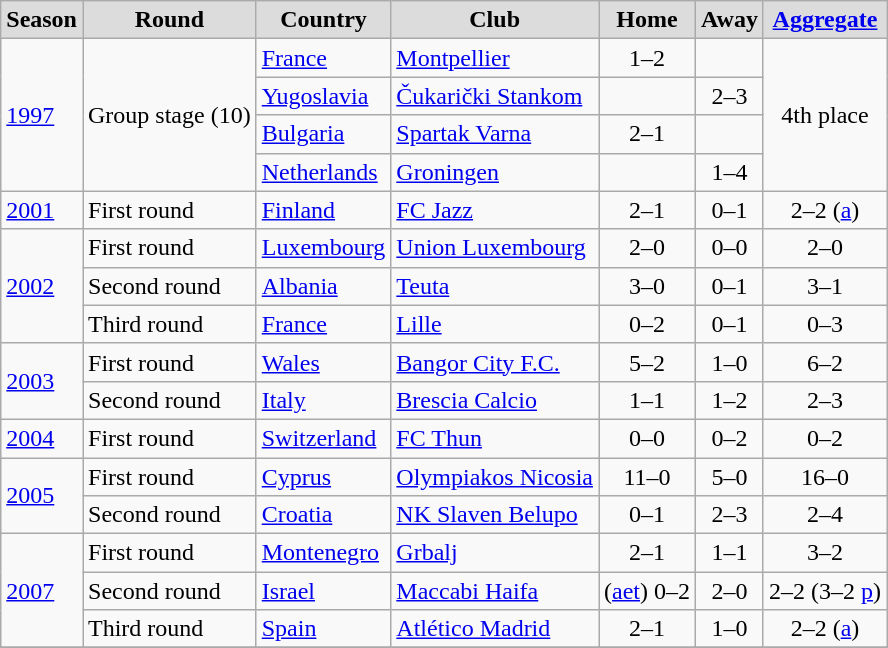<table class="wikitable" style="text-align: center;">
<tr>
<th style="background:#DCDCDC">Season</th>
<th style="background:#DCDCDC">Round</th>
<th style="background:#DCDCDC">Country</th>
<th style="background:#DCDCDC">Club</th>
<th style="background:#DCDCDC">Home</th>
<th style="background:#DCDCDC">Away</th>
<th style="background:#DCDCDC"><a href='#'>Aggregate</a></th>
</tr>
<tr>
<td rowspan=4 align=left><a href='#'>1997</a></td>
<td rowspan=4 align=left>Group stage (10)</td>
<td align=left> <a href='#'>France</a></td>
<td align=left><a href='#'>Montpellier</a></td>
<td>1–2</td>
<td></td>
<td rowspan="4">4th place</td>
</tr>
<tr>
<td align=left> <a href='#'>Yugoslavia</a></td>
<td align=left><a href='#'>Čukarički Stankom</a></td>
<td></td>
<td>2–3</td>
</tr>
<tr>
<td align=left> <a href='#'>Bulgaria</a></td>
<td align=left><a href='#'>Spartak Varna</a></td>
<td>2–1</td>
<td></td>
</tr>
<tr>
<td align=left> <a href='#'>Netherlands</a></td>
<td align=left><a href='#'>Groningen</a></td>
<td></td>
<td>1–4</td>
</tr>
<tr>
<td align=left><a href='#'>2001</a></td>
<td align=left>First round</td>
<td align=left> <a href='#'>Finland</a></td>
<td align=left><a href='#'>FC Jazz</a></td>
<td>2–1</td>
<td>0–1</td>
<td>2–2 (<a href='#'>a</a>)</td>
</tr>
<tr>
<td rowspan=3 align=left><a href='#'>2002</a></td>
<td align=left>First round</td>
<td align=left> <a href='#'>Luxembourg</a></td>
<td align=left><a href='#'>Union Luxembourg</a></td>
<td>2–0</td>
<td>0–0</td>
<td>2–0</td>
</tr>
<tr>
<td align=left>Second round</td>
<td align=left> <a href='#'>Albania</a></td>
<td align=left><a href='#'>Teuta</a></td>
<td>3–0</td>
<td>0–1</td>
<td>3–1</td>
</tr>
<tr>
<td align=left>Third round</td>
<td align=left> <a href='#'>France</a></td>
<td align=left><a href='#'>Lille</a></td>
<td>0–2</td>
<td>0–1</td>
<td>0–3</td>
</tr>
<tr>
<td rowspan=2 align=left><a href='#'>2003</a></td>
<td align=left>First round</td>
<td align=left> <a href='#'>Wales</a></td>
<td align=left><a href='#'>Bangor City F.C.</a></td>
<td>5–2</td>
<td>1–0</td>
<td>6–2</td>
</tr>
<tr>
<td align=left>Second round</td>
<td align=left> <a href='#'>Italy</a></td>
<td align=left><a href='#'>Brescia Calcio</a></td>
<td>1–1</td>
<td>1–2</td>
<td>2–3</td>
</tr>
<tr>
<td align=left><a href='#'>2004</a></td>
<td align=left>First round</td>
<td align=left> <a href='#'>Switzerland</a></td>
<td align=left><a href='#'>FC Thun</a></td>
<td>0–0</td>
<td>0–2</td>
<td>0–2</td>
</tr>
<tr>
<td rowspan=2 align=left><a href='#'>2005</a></td>
<td align=left>First round</td>
<td align=left> <a href='#'>Cyprus</a></td>
<td align=left><a href='#'>Olympiakos Nicosia</a></td>
<td>11–0</td>
<td>5–0</td>
<td>16–0</td>
</tr>
<tr>
<td align=left>Second round</td>
<td align=left> <a href='#'>Croatia</a></td>
<td align=left><a href='#'>NK Slaven Belupo</a></td>
<td>0–1</td>
<td>2–3</td>
<td>2–4</td>
</tr>
<tr>
<td rowspan=3 align=left><a href='#'>2007</a></td>
<td align=left>First round</td>
<td align=left> <a href='#'>Montenegro</a></td>
<td align=left><a href='#'>Grbalj</a></td>
<td>2–1</td>
<td>1–1</td>
<td>3–2</td>
</tr>
<tr>
<td align=left>Second round</td>
<td align=left> <a href='#'>Israel</a></td>
<td align=left><a href='#'>Maccabi Haifa</a></td>
<td>(<a href='#'>aet</a>) 0–2</td>
<td>2–0</td>
<td>2–2 (3–2 <a href='#'>p</a>)</td>
</tr>
<tr>
<td align=left>Third round</td>
<td align=left> <a href='#'>Spain</a></td>
<td align=left><a href='#'>Atlético Madrid</a></td>
<td>2–1</td>
<td>1–0</td>
<td>2–2 (<a href='#'>a</a>)</td>
</tr>
<tr>
</tr>
</table>
